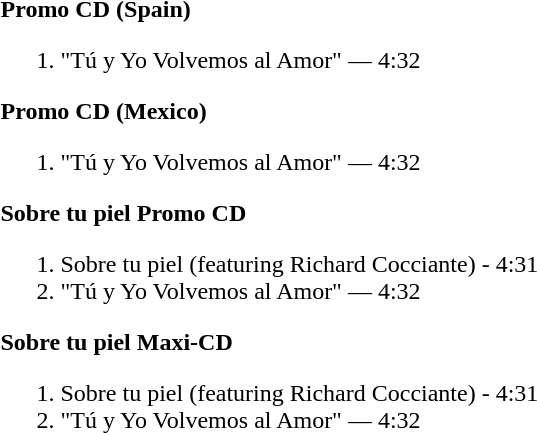<table width="100%">
<tr valign="top">
<td width="50%"><br><strong>Promo CD (Spain)</strong><ol><li>"Tú y Yo Volvemos al Amor" — 4:32</li></ol><strong>Promo CD (Mexico)</strong><ol><li>"Tú y Yo Volvemos al Amor" — 4:32</li></ol><strong>Sobre tu piel Promo CD</strong><ol><li>Sobre tu piel (featuring Richard Cocciante) - 4:31</li><li>"Tú y Yo Volvemos al Amor" — 4:32</li></ol><strong>Sobre tu piel Maxi-CD</strong><ol><li>Sobre tu piel (featuring Richard Cocciante) - 4:31</li><li>"Tú y Yo Volvemos al Amor" — 4:32</li></ol></td>
</tr>
</table>
